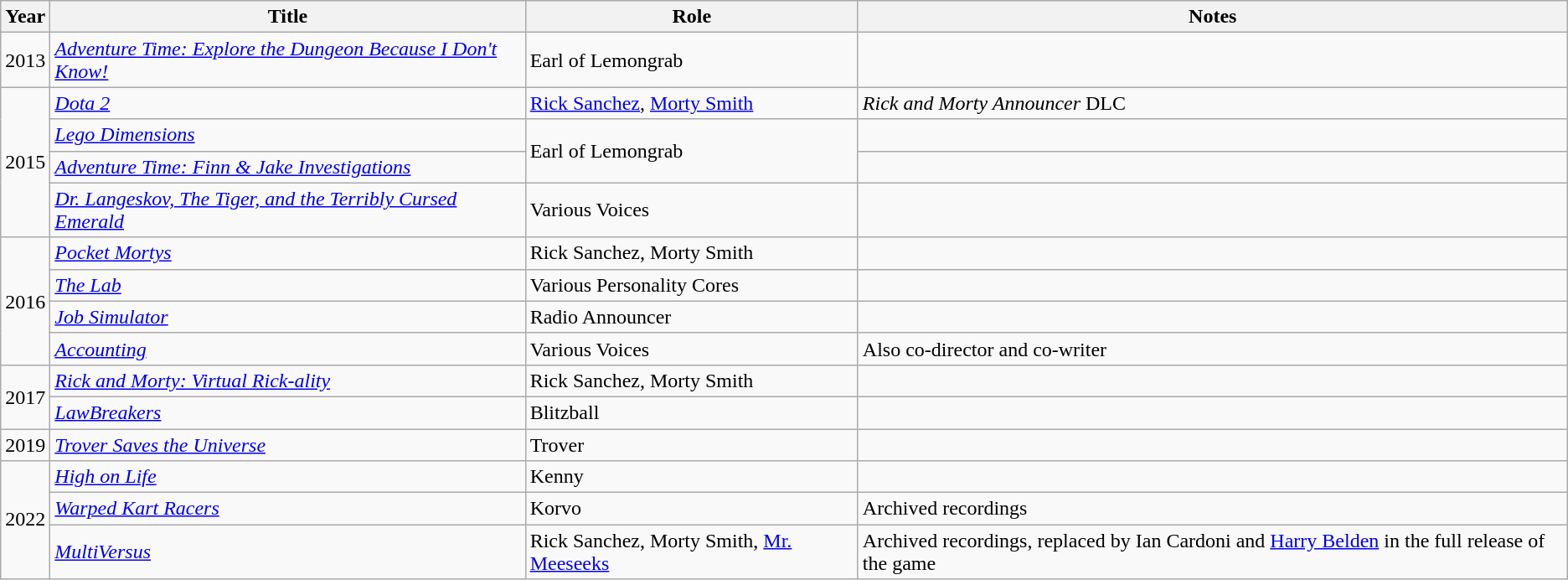<table class="wikitable sortable">
<tr>
<th>Year</th>
<th>Title</th>
<th>Role</th>
<th>Notes</th>
</tr>
<tr>
<td>2013</td>
<td><em><a href='#'>Adventure Time: Explore the Dungeon Because I Don't Know!</a></em></td>
<td>Earl of Lemongrab</td>
<td></td>
</tr>
<tr>
<td rowspan="4">2015</td>
<td><em><a href='#'>Dota 2</a></em></td>
<td><a href='#'>Rick Sanchez</a>, <a href='#'>Morty Smith</a></td>
<td><em>Rick and Morty Announcer</em> DLC</td>
</tr>
<tr>
<td><em><a href='#'>Lego Dimensions</a></em></td>
<td rowspan="2">Earl of Lemongrab</td>
<td></td>
</tr>
<tr>
<td><em><a href='#'>Adventure Time: Finn & Jake Investigations</a></em></td>
<td></td>
</tr>
<tr>
<td><em><a href='#'>Dr. Langeskov, The Tiger, and the Terribly Cursed Emerald</a></em></td>
<td>Various Voices</td>
<td></td>
</tr>
<tr>
<td rowspan="4">2016</td>
<td><em><a href='#'>Pocket Mortys</a></em></td>
<td>Rick Sanchez, Morty Smith</td>
<td></td>
</tr>
<tr>
<td><em><a href='#'>The Lab</a></em></td>
<td>Various Personality Cores</td>
<td></td>
</tr>
<tr>
<td><em><a href='#'>Job Simulator</a></em></td>
<td>Radio Announcer</td>
<td></td>
</tr>
<tr>
<td><em><a href='#'>Accounting</a></em></td>
<td>Various Voices</td>
<td>Also co-director and co-writer</td>
</tr>
<tr>
<td rowspan="2">2017</td>
<td><em><a href='#'>Rick and Morty: Virtual Rick-ality</a></em></td>
<td>Rick Sanchez, Morty Smith</td>
<td></td>
</tr>
<tr>
<td><em><a href='#'>LawBreakers</a></em></td>
<td>Blitzball</td>
<td></td>
</tr>
<tr>
<td>2019</td>
<td><em><a href='#'>Trover Saves the Universe</a></em></td>
<td>Trover</td>
<td></td>
</tr>
<tr>
<td rowspan="3">2022</td>
<td><em><a href='#'>High on Life</a></em></td>
<td>Kenny</td>
<td></td>
</tr>
<tr>
<td><em><a href='#'>Warped Kart Racers</a></em></td>
<td>Korvo</td>
<td>Archived recordings</td>
</tr>
<tr>
<td><em><a href='#'>MultiVersus</a></em></td>
<td>Rick Sanchez, Morty Smith, <a href='#'>Mr. Meeseeks</a></td>
<td>Archived recordings, replaced by Ian Cardoni and <a href='#'>Harry Belden</a> in the full release of the game</td>
</tr>
</table>
